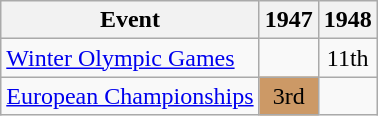<table class="wikitable" style="text-align:center">
<tr>
<th>Event</th>
<th>1947</th>
<th>1948</th>
</tr>
<tr>
<td align=left><a href='#'>Winter Olympic Games</a></td>
<td></td>
<td>11th</td>
</tr>
<tr>
<td align=left><a href='#'>European Championships</a></td>
<td bgcolor=cc9966>3rd</td>
<td></td>
</tr>
</table>
